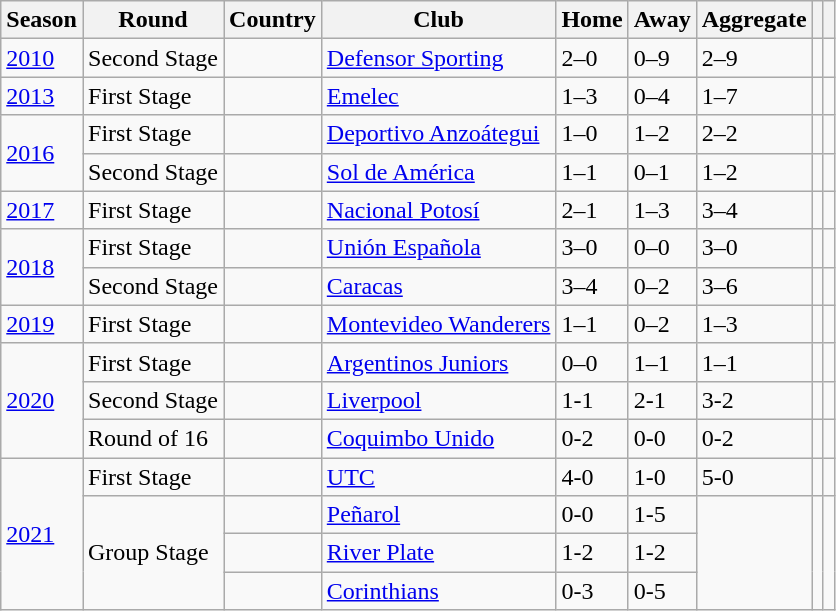<table class="wikitable">
<tr>
<th>Season</th>
<th>Round</th>
<th>Country</th>
<th>Club</th>
<th>Home</th>
<th>Away</th>
<th><strong>Aggregate</strong></th>
<th></th>
<th></th>
</tr>
<tr>
<td><a href='#'>2010</a></td>
<td>Second Stage</td>
<td></td>
<td><a href='#'>Defensor Sporting</a></td>
<td>2–0</td>
<td>0–9</td>
<td>2–9</td>
<td></td>
<td></td>
</tr>
<tr>
<td><a href='#'>2013</a></td>
<td>First Stage</td>
<td></td>
<td><a href='#'>Emelec</a></td>
<td>1–3</td>
<td>0–4</td>
<td>1–7</td>
<td></td>
<td></td>
</tr>
<tr>
<td rowspan="2"><a href='#'>2016</a></td>
<td>First Stage</td>
<td></td>
<td><a href='#'>Deportivo Anzoátegui</a></td>
<td>1–0</td>
<td>1–2</td>
<td>2–2</td>
<td></td>
<td></td>
</tr>
<tr>
<td>Second Stage</td>
<td></td>
<td><a href='#'>Sol de América</a></td>
<td>1–1</td>
<td>0–1</td>
<td>1–2</td>
<td></td>
<td></td>
</tr>
<tr>
<td><a href='#'>2017</a></td>
<td>First Stage</td>
<td></td>
<td><a href='#'>Nacional Potosí</a></td>
<td>2–1</td>
<td>1–3</td>
<td>3–4</td>
<td></td>
<td></td>
</tr>
<tr>
<td rowspan="2"><a href='#'>2018</a></td>
<td>First Stage</td>
<td></td>
<td><a href='#'>Unión Española</a></td>
<td>3–0</td>
<td>0–0</td>
<td>3–0</td>
<td></td>
<td></td>
</tr>
<tr>
<td>Second Stage</td>
<td></td>
<td><a href='#'>Caracas</a></td>
<td>3–4</td>
<td>0–2</td>
<td>3–6</td>
<td></td>
<td></td>
</tr>
<tr>
<td><a href='#'>2019</a></td>
<td>First Stage</td>
<td></td>
<td><a href='#'>Montevideo Wanderers</a></td>
<td>1–1</td>
<td>0–2</td>
<td>1–3</td>
<td></td>
<td></td>
</tr>
<tr>
<td rowspan="3"><a href='#'>2020</a></td>
<td>First Stage</td>
<td></td>
<td><a href='#'>Argentinos Juniors</a></td>
<td>0–0</td>
<td>1–1</td>
<td>1–1</td>
<td></td>
<td></td>
</tr>
<tr>
<td>Second Stage</td>
<td></td>
<td><a href='#'>Liverpool</a></td>
<td>1-1</td>
<td>2-1</td>
<td>3-2</td>
<td></td>
<td></td>
</tr>
<tr>
<td>Round of 16</td>
<td></td>
<td><a href='#'>Coquimbo Unido</a></td>
<td>0-2</td>
<td>0-0</td>
<td>0-2</td>
<td></td>
<td></td>
</tr>
<tr>
<td rowspan="4"><a href='#'>2021</a></td>
<td>First Stage</td>
<td></td>
<td><a href='#'>UTC</a></td>
<td>4-0</td>
<td>1-0</td>
<td>5-0</td>
<td></td>
<td></td>
</tr>
<tr>
<td rowspan="3">Group Stage</td>
<td></td>
<td><a href='#'>Peñarol</a></td>
<td>0-0</td>
<td>1-5</td>
<td rowspan="3"></td>
<td rowspan="3"></td>
<td rowspan="3"></td>
</tr>
<tr>
<td></td>
<td><a href='#'>River Plate</a></td>
<td>1-2</td>
<td>1-2</td>
</tr>
<tr>
<td></td>
<td><a href='#'>Corinthians</a></td>
<td>0-3</td>
<td>0-5</td>
</tr>
</table>
